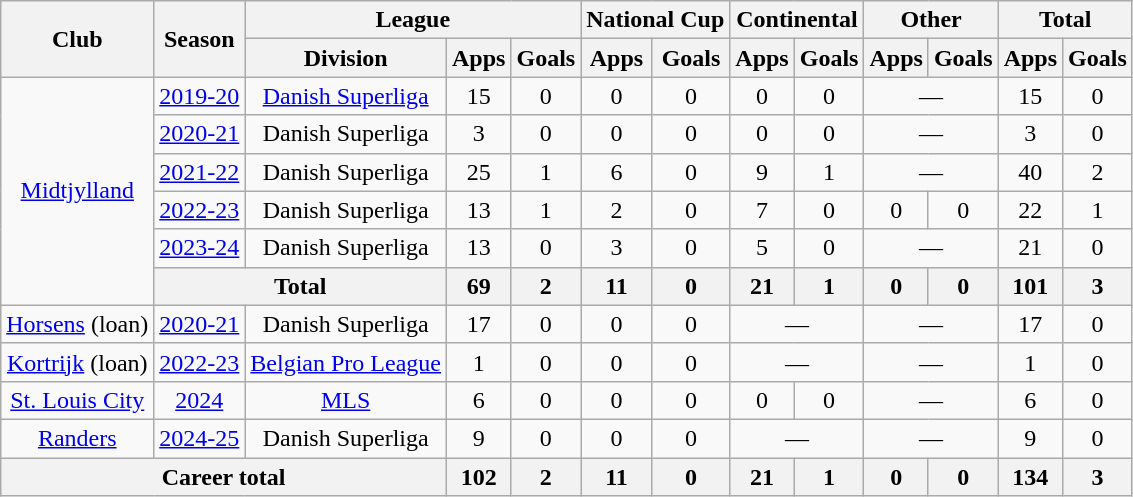<table class="wikitable" style="text-align:center">
<tr>
<th rowspan="2">Club</th>
<th rowspan="2">Season</th>
<th colspan="3">League</th>
<th colspan="2">National Cup</th>
<th colspan="2">Continental</th>
<th colspan="2">Other</th>
<th colspan="2">Total</th>
</tr>
<tr>
<th>Division</th>
<th>Apps</th>
<th>Goals</th>
<th>Apps</th>
<th>Goals</th>
<th>Apps</th>
<th>Goals</th>
<th>Apps</th>
<th>Goals</th>
<th>Apps</th>
<th>Goals</th>
</tr>
<tr>
<td rowspan="6"><a href='#'>Midtjylland</a></td>
<td><a href='#'>2019-20</a></td>
<td><a href='#'>Danish Superliga</a></td>
<td>15</td>
<td>0</td>
<td>0</td>
<td>0</td>
<td>0</td>
<td>0</td>
<td colspan="2">—</td>
<td>15</td>
<td>0</td>
</tr>
<tr>
<td><a href='#'>2020-21</a></td>
<td>Danish Superliga</td>
<td>3</td>
<td>0</td>
<td>0</td>
<td>0</td>
<td>0</td>
<td>0</td>
<td colspan="2">—</td>
<td>3</td>
<td>0</td>
</tr>
<tr>
<td><a href='#'>2021-22</a></td>
<td>Danish Superliga</td>
<td>25</td>
<td>1</td>
<td>6</td>
<td>0</td>
<td>9</td>
<td>1</td>
<td colspan="2">—</td>
<td>40</td>
<td>2</td>
</tr>
<tr>
<td><a href='#'>2022-23</a></td>
<td>Danish Superliga</td>
<td>13</td>
<td>1</td>
<td>2</td>
<td>0</td>
<td>7</td>
<td>0</td>
<td>0</td>
<td>0</td>
<td>22</td>
<td>1</td>
</tr>
<tr>
<td><a href='#'>2023-24</a></td>
<td>Danish Superliga</td>
<td>13</td>
<td>0</td>
<td>3</td>
<td>0</td>
<td>5</td>
<td>0</td>
<td colspan="2">—</td>
<td>21</td>
<td>0</td>
</tr>
<tr>
<th colspan="2">Total</th>
<th>69</th>
<th>2</th>
<th>11</th>
<th>0</th>
<th>21</th>
<th>1</th>
<th>0</th>
<th>0</th>
<th>101</th>
<th>3</th>
</tr>
<tr>
<td><a href='#'>Horsens</a> (loan)</td>
<td><a href='#'>2020-21</a></td>
<td>Danish Superliga</td>
<td>17</td>
<td>0</td>
<td>0</td>
<td>0</td>
<td colspan="2">—</td>
<td colspan="2">—</td>
<td>17</td>
<td>0</td>
</tr>
<tr>
<td><a href='#'>Kortrijk</a> (loan)</td>
<td><a href='#'>2022-23</a></td>
<td><a href='#'>Belgian Pro League</a></td>
<td>1</td>
<td>0</td>
<td>0</td>
<td>0</td>
<td colspan="2">—</td>
<td colspan="2">—</td>
<td>1</td>
<td>0</td>
</tr>
<tr>
<td><a href='#'>St. Louis City</a></td>
<td><a href='#'>2024</a></td>
<td><a href='#'>MLS</a></td>
<td>6</td>
<td>0</td>
<td>0</td>
<td>0</td>
<td>0</td>
<td>0</td>
<td colspan="2">—</td>
<td>6</td>
<td>0</td>
</tr>
<tr>
<td><a href='#'>Randers</a></td>
<td><a href='#'>2024-25</a></td>
<td>Danish Superliga</td>
<td>9</td>
<td>0</td>
<td>0</td>
<td>0</td>
<td colspan="2">—</td>
<td colspan="2">—</td>
<td>9</td>
<td>0</td>
</tr>
<tr>
<th colspan="3">Career total</th>
<th>102</th>
<th>2</th>
<th>11</th>
<th>0</th>
<th>21</th>
<th>1</th>
<th>0</th>
<th>0</th>
<th>134</th>
<th>3</th>
</tr>
</table>
